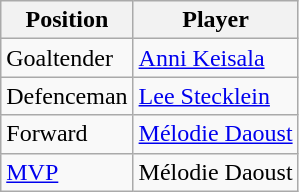<table class="wikitable">
<tr>
<th>Position</th>
<th>Player</th>
</tr>
<tr>
<td>Goaltender</td>
<td> <a href='#'>Anni Keisala</a></td>
</tr>
<tr>
<td>Defenceman</td>
<td> <a href='#'>Lee Stecklein</a></td>
</tr>
<tr>
<td>Forward</td>
<td> <a href='#'>Mélodie Daoust</a></td>
</tr>
<tr>
<td><a href='#'>MVP</a></td>
<td> Mélodie Daoust</td>
</tr>
</table>
